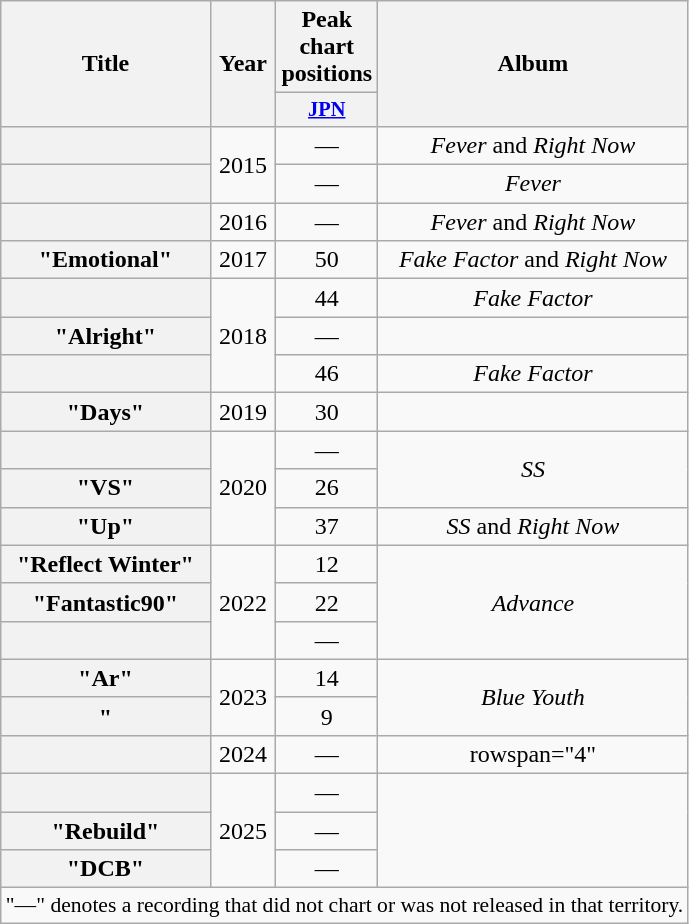<table class="wikitable plainrowheaders" style="text-align:center;">
<tr>
<th scope="col" rowspan="2">Title</th>
<th scope="col" rowspan="2">Year</th>
<th scope="col" colspan="1">Peak chart positions</th>
<th scope="col" rowspan="2">Album</th>
</tr>
<tr>
<th scope="col" style="width:2.75em;font-size:85%;"><a href='#'>JPN</a><br></th>
</tr>
<tr>
<th scope="row"></th>
<td rowspan="2">2015</td>
<td>—</td>
<td><em>Fever</em> and <em>Right Now</em></td>
</tr>
<tr>
<th scope="row"></th>
<td>—</td>
<td><em>Fever</em></td>
</tr>
<tr>
<th scope="row"></th>
<td>2016</td>
<td>—</td>
<td><em>Fever</em> and <em>Right Now</em></td>
</tr>
<tr>
<th scope="row">"Emotional"</th>
<td>2017</td>
<td>50</td>
<td><em>Fake Factor</em> and <em>Right Now</em></td>
</tr>
<tr>
<th scope="row"></th>
<td rowspan="3">2018</td>
<td>44</td>
<td><em>Fake Factor</em></td>
</tr>
<tr>
<th scope="row">"Alright"</th>
<td>—</td>
<td></td>
</tr>
<tr>
<th scope="row"></th>
<td>46</td>
<td><em>Fake Factor</em></td>
</tr>
<tr>
<th scope="row">"Days"</th>
<td>2019</td>
<td>30</td>
<td></td>
</tr>
<tr>
<th scope="row"></th>
<td rowspan="3">2020</td>
<td>—</td>
<td rowspan="2"><em>SS</em></td>
</tr>
<tr>
<th scope="row">"VS"</th>
<td>26</td>
</tr>
<tr>
<th scope="row">"Up"</th>
<td>37</td>
<td><em>SS</em> and <em>Right Now</em></td>
</tr>
<tr>
<th scope="row">"Reflect Winter"</th>
<td rowspan="3">2022</td>
<td>12</td>
<td rowspan="3"><em>Advance</em></td>
</tr>
<tr>
<th scope="row">"Fantastic90"</th>
<td>22</td>
</tr>
<tr>
<th scope="row"></th>
<td>—</td>
</tr>
<tr>
<th scope="row">"Ar"</th>
<td rowspan="2">2023</td>
<td>14</td>
<td rowspan="2"><em>Blue Youth</em></td>
</tr>
<tr>
<th scope="row">"</th>
<td>9</td>
</tr>
<tr>
<th scope="row"></th>
<td>2024</td>
<td>—</td>
<td>rowspan="4" </td>
</tr>
<tr>
<th scope="row"></th>
<td rowspan="3">2025</td>
<td>—</td>
</tr>
<tr>
<th scope="row">"Rebuild"</th>
<td>—</td>
</tr>
<tr>
<th scope="row">"DCB"</th>
<td>—</td>
</tr>
<tr>
<td align="center" colspan="6" style="font-size:90%">"—" denotes a recording that did not chart or was not released in that territory.</td>
</tr>
</table>
